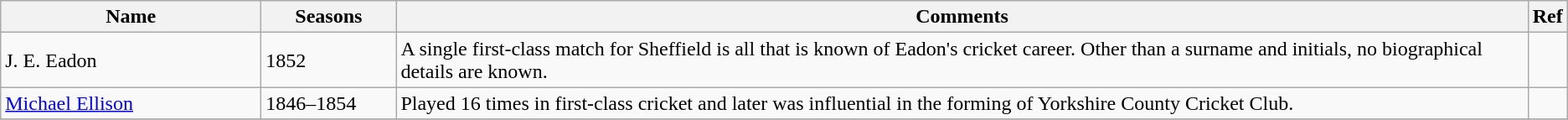<table class="wikitable">
<tr>
<th style="width:200px">Name</th>
<th style="width: 100px">Seasons</th>
<th>Comments</th>
<th>Ref</th>
</tr>
<tr>
<td>J. E. Eadon</td>
<td>1852</td>
<td>A single first-class match for Sheffield is all that is known of Eadon's cricket career. Other than a surname and initials, no biographical details are known.</td>
<td></td>
</tr>
<tr>
<td><a href='#'>Michael Ellison</a></td>
<td>1846–1854</td>
<td>Played 16 times in first-class cricket and later was influential in the forming of Yorkshire County Cricket Club.</td>
<td></td>
</tr>
<tr>
</tr>
</table>
